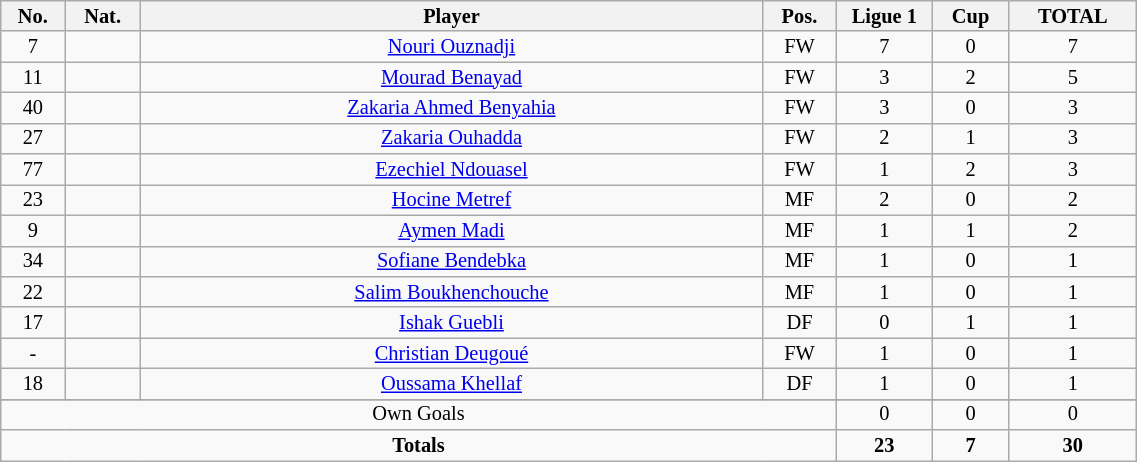<table class="wikitable sortable alternance"  style="font-size:85%; text-align:center; line-height:14px; width:60%;">
<tr>
<th width=10>No.</th>
<th width=10>Nat.</th>
<th width=250>Player</th>
<th width=10>Pos.</th>
<th width=10>Ligue 1</th>
<th width=10>Cup</th>
<th width=10>TOTAL</th>
</tr>
<tr>
<td>7</td>
<td></td>
<td><a href='#'>Nouri Ouznadji</a></td>
<td>FW</td>
<td>7</td>
<td>0</td>
<td>7</td>
</tr>
<tr>
<td>11</td>
<td></td>
<td><a href='#'>Mourad Benayad</a></td>
<td>FW</td>
<td>3</td>
<td>2</td>
<td>5</td>
</tr>
<tr>
<td>40</td>
<td></td>
<td><a href='#'>Zakaria Ahmed Benyahia</a></td>
<td>FW</td>
<td>3</td>
<td>0</td>
<td>3</td>
</tr>
<tr>
<td>27</td>
<td></td>
<td><a href='#'>Zakaria Ouhadda</a></td>
<td>FW</td>
<td>2</td>
<td>1</td>
<td>3</td>
</tr>
<tr>
<td>77</td>
<td></td>
<td><a href='#'>Ezechiel Ndouasel</a></td>
<td>FW</td>
<td>1</td>
<td>2</td>
<td>3</td>
</tr>
<tr>
<td>23</td>
<td></td>
<td><a href='#'>Hocine Metref</a></td>
<td>MF</td>
<td>2</td>
<td>0</td>
<td>2</td>
</tr>
<tr>
<td>9</td>
<td></td>
<td><a href='#'>Aymen Madi</a></td>
<td>MF</td>
<td>1</td>
<td>1</td>
<td>2</td>
</tr>
<tr>
<td>34</td>
<td></td>
<td><a href='#'>Sofiane Bendebka</a></td>
<td>MF</td>
<td>1</td>
<td>0</td>
<td>1</td>
</tr>
<tr>
<td>22</td>
<td></td>
<td><a href='#'>Salim Boukhenchouche</a></td>
<td>MF</td>
<td>1</td>
<td>0</td>
<td>1</td>
</tr>
<tr>
<td>17</td>
<td></td>
<td><a href='#'>Ishak Guebli</a></td>
<td>DF</td>
<td>0</td>
<td>1</td>
<td>1</td>
</tr>
<tr>
<td>-</td>
<td></td>
<td><a href='#'>Christian Deugoué</a></td>
<td>FW</td>
<td>1</td>
<td>0</td>
<td>1</td>
</tr>
<tr>
<td>18</td>
<td></td>
<td><a href='#'>Oussama Khellaf</a></td>
<td>DF</td>
<td>1</td>
<td>0</td>
<td>1</td>
</tr>
<tr>
</tr>
<tr class="sortbottom">
<td colspan="4">Own Goals</td>
<td>0</td>
<td>0</td>
<td>0</td>
</tr>
<tr class="sortbottom">
<td colspan="4"><strong>Totals</strong></td>
<td><strong>23</strong></td>
<td><strong>7</strong></td>
<td><strong>30</strong></td>
</tr>
</table>
